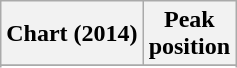<table class="wikitable sortable plainrowheaders" style="text-align:center">
<tr>
<th scope="col">Chart (2014)</th>
<th scope="col">Peak<br>position</th>
</tr>
<tr>
</tr>
<tr>
</tr>
</table>
